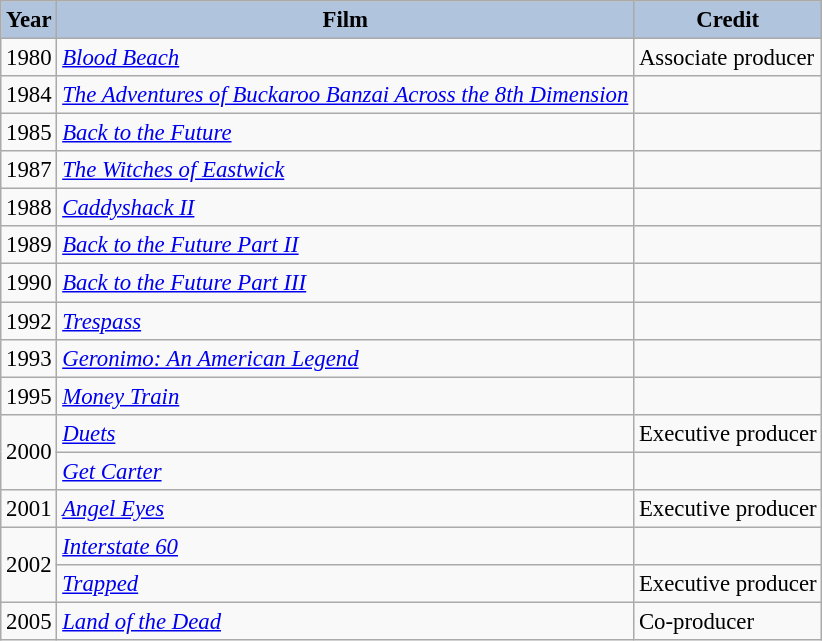<table class="wikitable" style="font-size:95%;">
<tr>
<th style="background:#B0C4DE;">Year</th>
<th style="background:#B0C4DE;">Film</th>
<th style="background:#B0C4DE;">Credit</th>
</tr>
<tr>
<td>1980</td>
<td><em><a href='#'>Blood Beach</a></em></td>
<td>Associate producer</td>
</tr>
<tr>
<td>1984</td>
<td><em><a href='#'>The Adventures of Buckaroo Banzai Across the 8th Dimension</a></em></td>
<td></td>
</tr>
<tr>
<td>1985</td>
<td><em><a href='#'>Back to the Future</a></em></td>
<td></td>
</tr>
<tr>
<td>1987</td>
<td><em><a href='#'>The Witches of Eastwick</a></em></td>
<td></td>
</tr>
<tr>
<td>1988</td>
<td><em><a href='#'>Caddyshack II</a></em></td>
<td></td>
</tr>
<tr>
<td>1989</td>
<td><em><a href='#'>Back to the Future Part II</a></em></td>
<td></td>
</tr>
<tr>
<td>1990</td>
<td><em><a href='#'>Back to the Future Part III</a></em></td>
<td></td>
</tr>
<tr>
<td>1992</td>
<td><em><a href='#'>Trespass</a></em></td>
<td></td>
</tr>
<tr>
<td>1993</td>
<td><em><a href='#'>Geronimo: An American Legend</a></em></td>
<td></td>
</tr>
<tr>
<td>1995</td>
<td><em><a href='#'>Money Train</a></em></td>
<td></td>
</tr>
<tr>
<td rowspan=2>2000</td>
<td><em><a href='#'>Duets</a></em></td>
<td>Executive producer</td>
</tr>
<tr>
<td><em><a href='#'>Get Carter</a></em></td>
<td></td>
</tr>
<tr>
<td>2001</td>
<td><em><a href='#'>Angel Eyes</a></em></td>
<td>Executive producer</td>
</tr>
<tr>
<td rowspan=2>2002</td>
<td><em><a href='#'>Interstate 60</a></em></td>
<td></td>
</tr>
<tr>
<td><em><a href='#'>Trapped</a></em></td>
<td>Executive producer</td>
</tr>
<tr>
<td>2005</td>
<td><em><a href='#'>Land of the Dead</a></em></td>
<td>Co-producer</td>
</tr>
</table>
